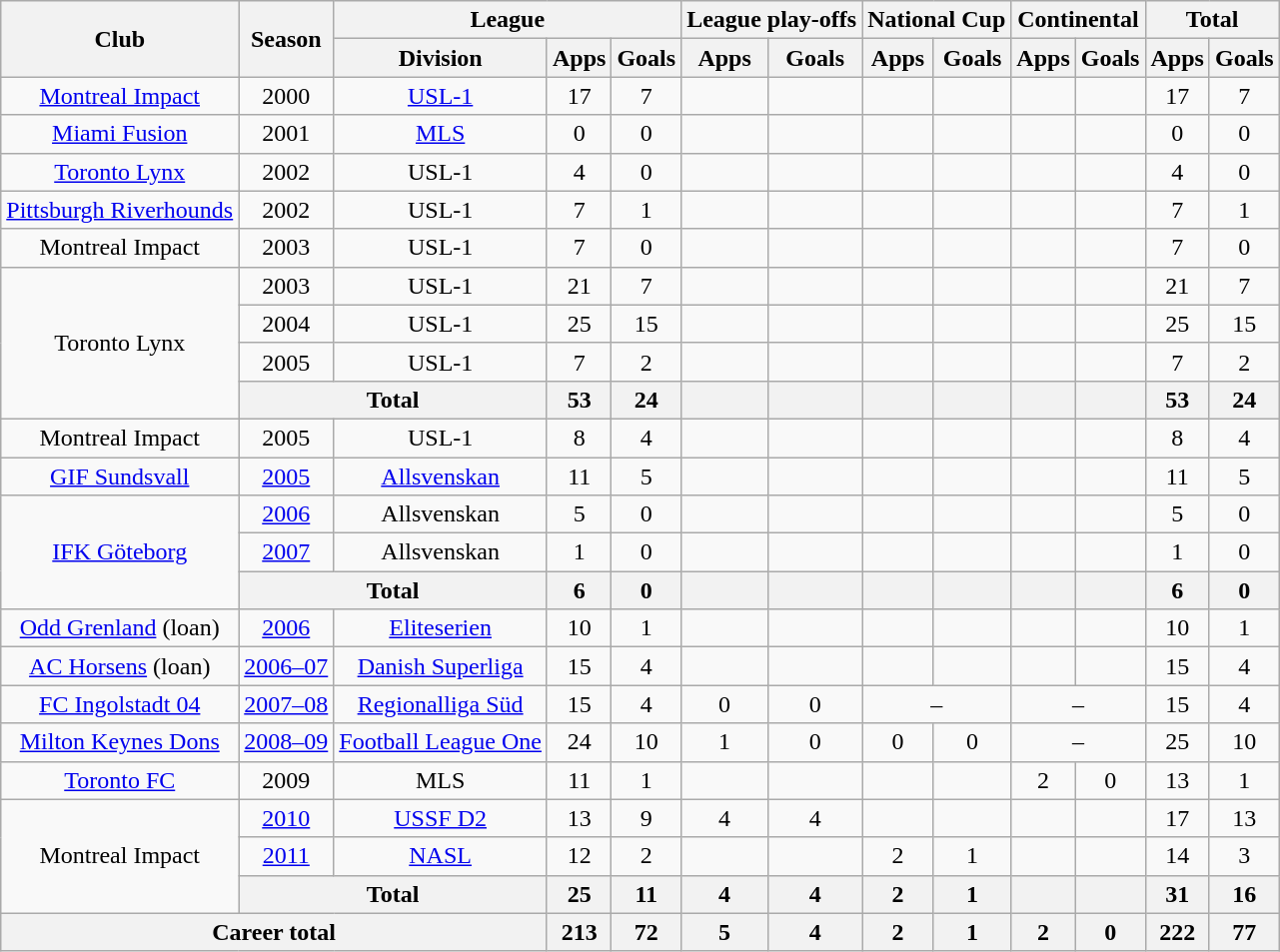<table class="wikitable" style="text-align:center">
<tr>
<th rowspan="2">Club</th>
<th rowspan="2">Season</th>
<th colspan="3">League</th>
<th colspan="2">League play-offs</th>
<th colspan="2">National Cup</th>
<th colspan="2">Continental</th>
<th colspan="2">Total</th>
</tr>
<tr>
<th>Division</th>
<th>Apps</th>
<th>Goals</th>
<th>Apps</th>
<th>Goals</th>
<th>Apps</th>
<th>Goals</th>
<th>Apps</th>
<th>Goals</th>
<th>Apps</th>
<th>Goals</th>
</tr>
<tr>
<td><a href='#'>Montreal Impact</a></td>
<td>2000</td>
<td><a href='#'>USL-1</a></td>
<td>17</td>
<td>7</td>
<td></td>
<td></td>
<td></td>
<td></td>
<td></td>
<td></td>
<td>17</td>
<td>7</td>
</tr>
<tr>
<td><a href='#'>Miami Fusion</a></td>
<td>2001</td>
<td><a href='#'>MLS</a></td>
<td>0</td>
<td>0</td>
<td></td>
<td></td>
<td></td>
<td></td>
<td></td>
<td></td>
<td>0</td>
<td>0</td>
</tr>
<tr>
<td><a href='#'>Toronto Lynx</a></td>
<td>2002</td>
<td>USL-1</td>
<td>4</td>
<td>0</td>
<td></td>
<td></td>
<td></td>
<td></td>
<td></td>
<td></td>
<td>4</td>
<td>0</td>
</tr>
<tr>
<td><a href='#'>Pittsburgh Riverhounds</a></td>
<td>2002</td>
<td>USL-1</td>
<td>7</td>
<td>1</td>
<td></td>
<td></td>
<td></td>
<td></td>
<td></td>
<td></td>
<td>7</td>
<td>1</td>
</tr>
<tr>
<td>Montreal Impact</td>
<td>2003</td>
<td>USL-1</td>
<td>7</td>
<td>0</td>
<td></td>
<td></td>
<td></td>
<td></td>
<td></td>
<td></td>
<td>7</td>
<td>0</td>
</tr>
<tr>
<td rowspan="4">Toronto Lynx</td>
<td>2003</td>
<td>USL-1</td>
<td>21</td>
<td>7</td>
<td></td>
<td></td>
<td></td>
<td></td>
<td></td>
<td></td>
<td>21</td>
<td>7</td>
</tr>
<tr>
<td>2004</td>
<td>USL-1</td>
<td>25</td>
<td>15</td>
<td></td>
<td></td>
<td></td>
<td></td>
<td></td>
<td></td>
<td>25</td>
<td>15</td>
</tr>
<tr>
<td>2005</td>
<td>USL-1</td>
<td>7</td>
<td>2</td>
<td></td>
<td></td>
<td></td>
<td></td>
<td></td>
<td></td>
<td>7</td>
<td>2</td>
</tr>
<tr>
<th colspan="2">Total</th>
<th>53</th>
<th>24</th>
<th></th>
<th></th>
<th></th>
<th></th>
<th></th>
<th></th>
<th>53</th>
<th>24</th>
</tr>
<tr>
<td>Montreal Impact</td>
<td>2005</td>
<td>USL-1</td>
<td>8</td>
<td>4</td>
<td></td>
<td></td>
<td></td>
<td></td>
<td></td>
<td></td>
<td>8</td>
<td>4</td>
</tr>
<tr>
<td><a href='#'>GIF Sundsvall</a></td>
<td><a href='#'>2005</a></td>
<td><a href='#'>Allsvenskan</a></td>
<td>11</td>
<td>5</td>
<td></td>
<td></td>
<td></td>
<td></td>
<td></td>
<td></td>
<td>11</td>
<td>5</td>
</tr>
<tr>
<td rowspan="3"><a href='#'>IFK Göteborg</a></td>
<td><a href='#'>2006</a></td>
<td>Allsvenskan</td>
<td>5</td>
<td>0</td>
<td></td>
<td></td>
<td></td>
<td></td>
<td></td>
<td></td>
<td>5</td>
<td>0</td>
</tr>
<tr>
<td><a href='#'>2007</a></td>
<td>Allsvenskan</td>
<td>1</td>
<td>0</td>
<td></td>
<td></td>
<td></td>
<td></td>
<td></td>
<td></td>
<td>1</td>
<td>0</td>
</tr>
<tr>
<th colspan="2">Total</th>
<th>6</th>
<th>0</th>
<th></th>
<th></th>
<th></th>
<th></th>
<th></th>
<th></th>
<th>6</th>
<th>0</th>
</tr>
<tr>
<td><a href='#'>Odd Grenland</a> (loan)</td>
<td><a href='#'>2006</a></td>
<td><a href='#'>Eliteserien</a></td>
<td>10</td>
<td>1</td>
<td></td>
<td></td>
<td></td>
<td></td>
<td></td>
<td></td>
<td>10</td>
<td>1</td>
</tr>
<tr>
<td><a href='#'>AC Horsens</a> (loan)</td>
<td><a href='#'>2006–07</a></td>
<td><a href='#'>Danish Superliga</a></td>
<td>15</td>
<td>4</td>
<td></td>
<td></td>
<td></td>
<td></td>
<td></td>
<td></td>
<td>15</td>
<td>4</td>
</tr>
<tr>
<td><a href='#'>FC Ingolstadt 04</a></td>
<td><a href='#'>2007–08</a></td>
<td><a href='#'>Regionalliga Süd</a></td>
<td>15</td>
<td>4</td>
<td>0</td>
<td>0</td>
<td colspan="2">–</td>
<td colspan="2">–</td>
<td>15</td>
<td>4</td>
</tr>
<tr>
<td><a href='#'>Milton Keynes Dons</a></td>
<td><a href='#'>2008–09</a></td>
<td><a href='#'>Football League One</a></td>
<td>24</td>
<td>10</td>
<td>1</td>
<td>0</td>
<td>0</td>
<td>0</td>
<td colspan="2">–</td>
<td>25</td>
<td>10</td>
</tr>
<tr>
<td><a href='#'>Toronto FC</a></td>
<td>2009</td>
<td>MLS</td>
<td>11</td>
<td>1</td>
<td></td>
<td></td>
<td></td>
<td></td>
<td>2</td>
<td>0</td>
<td>13</td>
<td>1</td>
</tr>
<tr>
<td rowspan="3">Montreal Impact</td>
<td><a href='#'>2010</a></td>
<td><a href='#'>USSF D2</a></td>
<td>13</td>
<td>9</td>
<td>4</td>
<td>4</td>
<td></td>
<td></td>
<td></td>
<td></td>
<td>17</td>
<td>13</td>
</tr>
<tr>
<td><a href='#'>2011</a></td>
<td><a href='#'>NASL</a></td>
<td>12</td>
<td>2</td>
<td></td>
<td></td>
<td>2</td>
<td>1</td>
<td></td>
<td></td>
<td>14</td>
<td>3</td>
</tr>
<tr>
<th colspan="2">Total</th>
<th>25</th>
<th>11</th>
<th>4</th>
<th>4</th>
<th>2</th>
<th>1</th>
<th></th>
<th></th>
<th>31</th>
<th>16</th>
</tr>
<tr>
<th colspan="3">Career total</th>
<th>213</th>
<th>72</th>
<th>5</th>
<th>4</th>
<th>2</th>
<th>1</th>
<th>2</th>
<th>0</th>
<th>222</th>
<th>77</th>
</tr>
</table>
